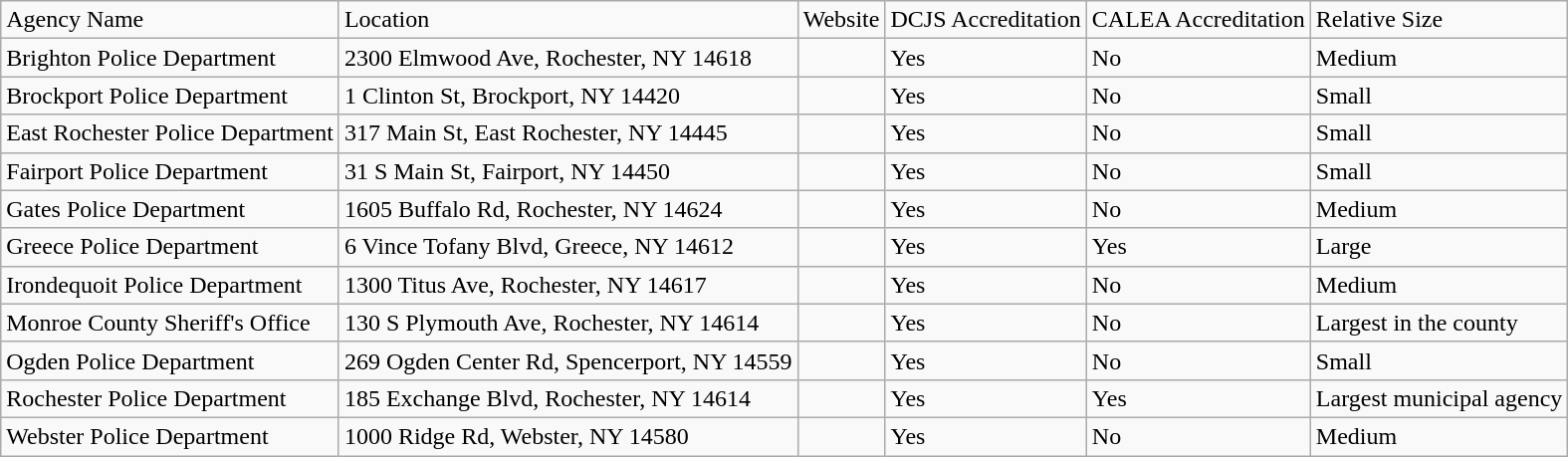<table class="wikitable">
<tr>
<td>Agency Name</td>
<td>Location</td>
<td>Website</td>
<td>DCJS Accreditation</td>
<td>CALEA Accreditation</td>
<td>Relative Size</td>
</tr>
<tr>
<td>Brighton Police Department</td>
<td>2300 Elmwood Ave, Rochester, NY 14618</td>
<td></td>
<td>Yes</td>
<td>No</td>
<td>Medium</td>
</tr>
<tr>
<td>Brockport Police Department</td>
<td>1 Clinton St, Brockport, NY 14420</td>
<td></td>
<td>Yes</td>
<td>No</td>
<td>Small</td>
</tr>
<tr>
<td>East Rochester Police Department</td>
<td>317 Main St, East Rochester, NY 14445</td>
<td></td>
<td>Yes</td>
<td>No</td>
<td>Small</td>
</tr>
<tr>
<td>Fairport Police Department</td>
<td>31 S Main St, Fairport, NY 14450</td>
<td></td>
<td>Yes</td>
<td>No</td>
<td>Small</td>
</tr>
<tr>
<td>Gates Police Department</td>
<td>1605 Buffalo Rd, Rochester, NY 14624</td>
<td></td>
<td>Yes</td>
<td>No</td>
<td>Medium</td>
</tr>
<tr>
<td>Greece Police Department</td>
<td>6 Vince Tofany Blvd, Greece, NY 14612</td>
<td></td>
<td>Yes</td>
<td>Yes</td>
<td>Large</td>
</tr>
<tr>
<td>Irondequoit Police Department</td>
<td>1300 Titus Ave, Rochester, NY 14617</td>
<td></td>
<td>Yes</td>
<td>No</td>
<td>Medium</td>
</tr>
<tr>
<td>Monroe County Sheriff's Office</td>
<td>130 S Plymouth Ave, Rochester, NY 14614</td>
<td></td>
<td>Yes</td>
<td>No</td>
<td>Largest in the county</td>
</tr>
<tr>
<td>Ogden Police Department</td>
<td>269 Ogden Center Rd, Spencerport, NY 14559</td>
<td></td>
<td>Yes</td>
<td>No</td>
<td>Small</td>
</tr>
<tr>
<td>Rochester Police Department</td>
<td>185 Exchange Blvd, Rochester, NY 14614</td>
<td></td>
<td>Yes</td>
<td>Yes</td>
<td>Largest municipal agency</td>
</tr>
<tr>
<td>Webster Police Department</td>
<td>1000 Ridge Rd, Webster, NY 14580</td>
<td></td>
<td>Yes</td>
<td>No</td>
<td>Medium</td>
</tr>
</table>
